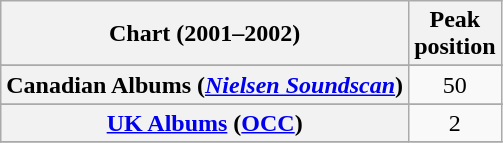<table class="wikitable sortable plainrowheaders">
<tr>
<th scope="col">Chart (2001–2002)</th>
<th scope="col">Peak<br>position</th>
</tr>
<tr>
</tr>
<tr>
</tr>
<tr>
</tr>
<tr>
<th scope="row">Canadian Albums (<em><a href='#'>Nielsen Soundscan</a></em>)</th>
<td style="text-align:center;">50</td>
</tr>
<tr>
</tr>
<tr>
</tr>
<tr>
</tr>
<tr>
</tr>
<tr>
</tr>
<tr>
</tr>
<tr>
</tr>
<tr>
</tr>
<tr>
<th scope="row"><a href='#'>UK Albums</a> (<a href='#'>OCC</a>)</th>
<td style="text-align:center;">2</td>
</tr>
<tr>
</tr>
</table>
